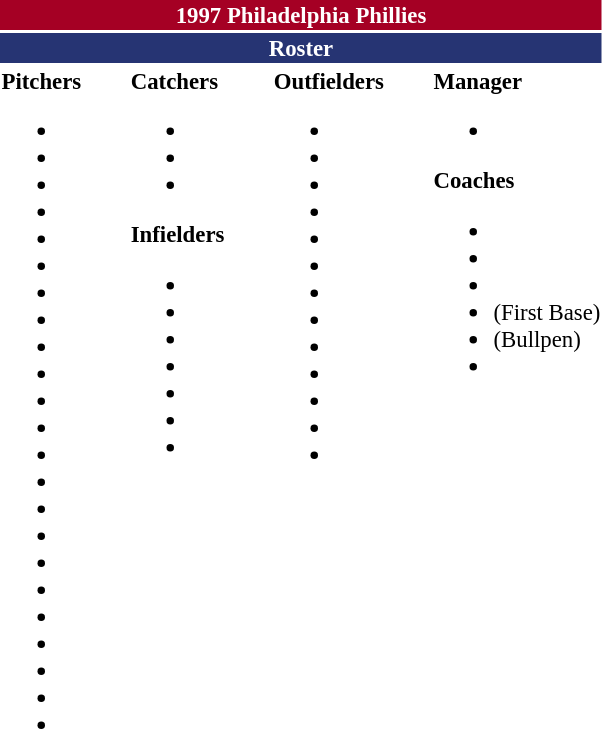<table class="toccolours" style="font-size: 95%;">
<tr>
<th colspan="10" style="background-color: #A50024; color: #FFFFFF; text-align: center;">1997 Philadelphia Phillies</th>
</tr>
<tr>
<td colspan="10" style="background-color: #263473; color: white; text-align: center;"><strong>Roster</strong></td>
</tr>
<tr>
<td valign="top"><strong>Pitchers</strong><br><ul><li></li><li></li><li></li><li></li><li></li><li></li><li></li><li></li><li></li><li></li><li></li><li></li><li></li><li></li><li></li><li></li><li></li><li></li><li></li><li></li><li></li><li></li><li></li></ul></td>
<td width="25px"></td>
<td valign="top"><strong>Catchers</strong><br><ul><li></li><li></li><li></li></ul><strong>Infielders</strong><ul><li></li><li></li><li></li><li></li><li></li><li></li><li></li></ul></td>
<td width="25px"></td>
<td valign="top"><strong>Outfielders</strong><br><ul><li></li><li></li><li></li><li></li><li></li><li></li><li></li><li></li><li></li><li></li><li></li><li></li><li></li></ul></td>
<td width="25px"></td>
<td valign="top"><strong>Manager</strong><br><ul><li></li></ul><strong>Coaches</strong><ul><li></li><li></li><li></li><li> (First Base)</li><li> (Bullpen)</li><li></li></ul></td>
</tr>
<tr>
</tr>
</table>
